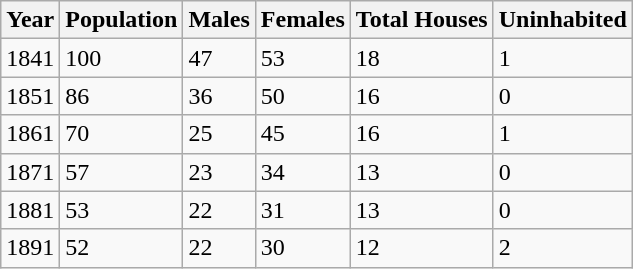<table class="wikitable">
<tr>
<th>Year</th>
<th>Population</th>
<th>Males</th>
<th>Females</th>
<th>Total Houses</th>
<th>Uninhabited</th>
</tr>
<tr>
<td>1841</td>
<td>100</td>
<td>47</td>
<td>53</td>
<td>18</td>
<td>1</td>
</tr>
<tr>
<td>1851</td>
<td>86</td>
<td>36</td>
<td>50</td>
<td>16</td>
<td>0</td>
</tr>
<tr>
<td>1861</td>
<td>70</td>
<td>25</td>
<td>45</td>
<td>16</td>
<td>1</td>
</tr>
<tr>
<td>1871</td>
<td>57</td>
<td>23</td>
<td>34</td>
<td>13</td>
<td>0</td>
</tr>
<tr>
<td>1881</td>
<td>53</td>
<td>22</td>
<td>31</td>
<td>13</td>
<td>0</td>
</tr>
<tr>
<td>1891</td>
<td>52</td>
<td>22</td>
<td>30</td>
<td>12</td>
<td>2</td>
</tr>
</table>
